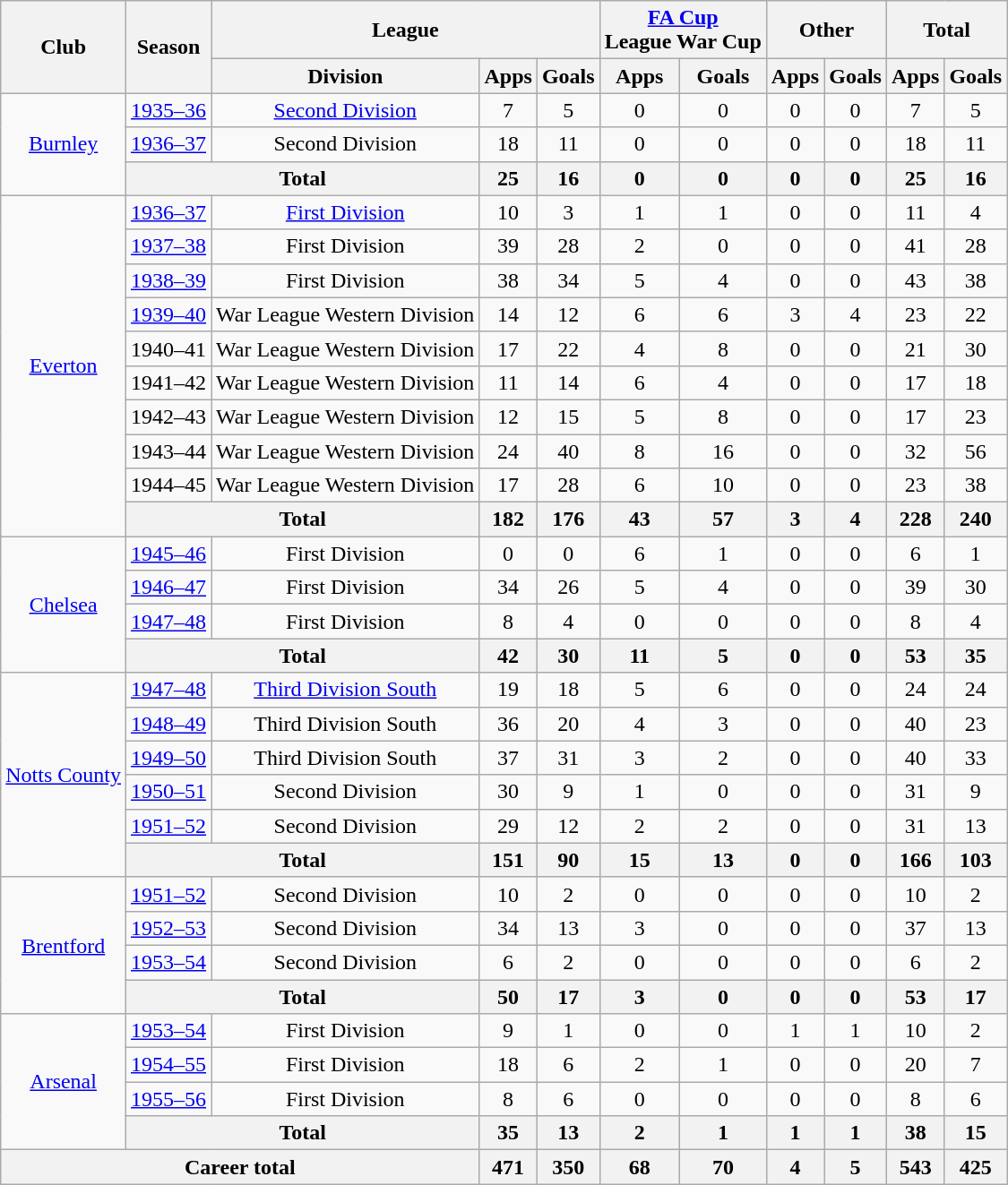<table class="wikitable" style="text-align:center">
<tr>
<th rowspan="2">Club</th>
<th rowspan="2">Season</th>
<th colspan="3">League</th>
<th colspan="2"><a href='#'>FA Cup</a><br>League War Cup</th>
<th colspan="2">Other</th>
<th colspan="2">Total</th>
</tr>
<tr>
<th>Division</th>
<th>Apps</th>
<th>Goals</th>
<th>Apps</th>
<th>Goals</th>
<th>Apps</th>
<th>Goals</th>
<th>Apps</th>
<th>Goals</th>
</tr>
<tr>
<td rowspan="3"><a href='#'>Burnley</a></td>
<td><a href='#'>1935–36</a></td>
<td><a href='#'>Second Division</a></td>
<td>7</td>
<td>5</td>
<td>0</td>
<td>0</td>
<td>0</td>
<td>0</td>
<td>7</td>
<td>5</td>
</tr>
<tr>
<td><a href='#'>1936–37</a></td>
<td>Second Division</td>
<td>18</td>
<td>11</td>
<td>0</td>
<td>0</td>
<td>0</td>
<td>0</td>
<td>18</td>
<td>11</td>
</tr>
<tr>
<th colspan="2">Total</th>
<th>25</th>
<th>16</th>
<th>0</th>
<th>0</th>
<th>0</th>
<th>0</th>
<th>25</th>
<th>16</th>
</tr>
<tr>
<td rowspan="10"><a href='#'>Everton</a></td>
<td><a href='#'>1936–37</a></td>
<td><a href='#'>First Division</a></td>
<td>10</td>
<td>3</td>
<td>1</td>
<td>1</td>
<td>0</td>
<td>0</td>
<td>11</td>
<td>4</td>
</tr>
<tr>
<td><a href='#'>1937–38</a></td>
<td>First Division</td>
<td>39</td>
<td>28</td>
<td>2</td>
<td>0</td>
<td>0</td>
<td>0</td>
<td>41</td>
<td>28</td>
</tr>
<tr>
<td><a href='#'>1938–39</a></td>
<td>First Division</td>
<td>38</td>
<td>34</td>
<td>5</td>
<td>4</td>
<td>0</td>
<td>0</td>
<td>43</td>
<td>38</td>
</tr>
<tr>
<td><a href='#'>1939–40</a></td>
<td>War League Western Division</td>
<td>14</td>
<td>12</td>
<td>6</td>
<td>6</td>
<td>3</td>
<td>4</td>
<td>23</td>
<td>22</td>
</tr>
<tr>
<td>1940–41</td>
<td>War League Western Division</td>
<td>17</td>
<td>22</td>
<td>4</td>
<td>8</td>
<td>0</td>
<td>0</td>
<td>21</td>
<td>30</td>
</tr>
<tr>
<td>1941–42</td>
<td>War League Western Division</td>
<td>11</td>
<td>14</td>
<td>6</td>
<td>4</td>
<td>0</td>
<td>0</td>
<td>17</td>
<td>18</td>
</tr>
<tr>
<td>1942–43</td>
<td>War League Western Division</td>
<td>12</td>
<td>15</td>
<td>5</td>
<td>8</td>
<td>0</td>
<td>0</td>
<td>17</td>
<td>23</td>
</tr>
<tr>
<td>1943–44</td>
<td>War League Western Division</td>
<td>24</td>
<td>40</td>
<td>8</td>
<td>16</td>
<td>0</td>
<td>0</td>
<td>32</td>
<td>56</td>
</tr>
<tr>
<td>1944–45</td>
<td>War League Western Division</td>
<td>17</td>
<td>28</td>
<td>6</td>
<td>10</td>
<td>0</td>
<td>0</td>
<td>23</td>
<td>38</td>
</tr>
<tr>
<th colspan="2">Total</th>
<th>182</th>
<th>176</th>
<th>43</th>
<th>57</th>
<th>3</th>
<th>4</th>
<th>228</th>
<th>240</th>
</tr>
<tr>
<td rowspan="4"><a href='#'>Chelsea</a></td>
<td><a href='#'>1945–46</a></td>
<td>First Division</td>
<td>0</td>
<td>0</td>
<td>6</td>
<td>1</td>
<td>0</td>
<td>0</td>
<td>6</td>
<td>1</td>
</tr>
<tr>
<td><a href='#'>1946–47</a></td>
<td>First Division</td>
<td>34</td>
<td>26</td>
<td>5</td>
<td>4</td>
<td>0</td>
<td>0</td>
<td>39</td>
<td>30</td>
</tr>
<tr>
<td><a href='#'>1947–48</a></td>
<td>First Division</td>
<td>8</td>
<td>4</td>
<td>0</td>
<td>0</td>
<td>0</td>
<td>0</td>
<td>8</td>
<td>4</td>
</tr>
<tr>
<th colspan="2">Total</th>
<th>42</th>
<th>30</th>
<th>11</th>
<th>5</th>
<th>0</th>
<th>0</th>
<th>53</th>
<th>35</th>
</tr>
<tr>
<td rowspan="6"><a href='#'>Notts County</a></td>
<td><a href='#'>1947–48</a></td>
<td><a href='#'>Third Division South</a></td>
<td>19</td>
<td>18</td>
<td>5</td>
<td>6</td>
<td>0</td>
<td>0</td>
<td>24</td>
<td>24</td>
</tr>
<tr>
<td><a href='#'>1948–49</a></td>
<td>Third Division South</td>
<td>36</td>
<td>20</td>
<td>4</td>
<td>3</td>
<td>0</td>
<td>0</td>
<td>40</td>
<td>23</td>
</tr>
<tr>
<td><a href='#'>1949–50</a></td>
<td>Third Division South</td>
<td>37</td>
<td>31</td>
<td>3</td>
<td>2</td>
<td>0</td>
<td>0</td>
<td>40</td>
<td>33</td>
</tr>
<tr>
<td><a href='#'>1950–51</a></td>
<td>Second Division</td>
<td>30</td>
<td>9</td>
<td>1</td>
<td>0</td>
<td>0</td>
<td>0</td>
<td>31</td>
<td>9</td>
</tr>
<tr>
<td><a href='#'>1951–52</a></td>
<td>Second Division</td>
<td>29</td>
<td>12</td>
<td>2</td>
<td>2</td>
<td>0</td>
<td>0</td>
<td>31</td>
<td>13</td>
</tr>
<tr>
<th colspan="2">Total</th>
<th>151</th>
<th>90</th>
<th>15</th>
<th>13</th>
<th>0</th>
<th>0</th>
<th>166</th>
<th>103</th>
</tr>
<tr>
<td rowspan="4"><a href='#'>Brentford</a></td>
<td><a href='#'>1951–52</a></td>
<td>Second Division</td>
<td>10</td>
<td>2</td>
<td>0</td>
<td>0</td>
<td>0</td>
<td>0</td>
<td>10</td>
<td>2</td>
</tr>
<tr>
<td><a href='#'>1952–53</a></td>
<td>Second Division</td>
<td>34</td>
<td>13</td>
<td>3</td>
<td>0</td>
<td>0</td>
<td>0</td>
<td>37</td>
<td>13</td>
</tr>
<tr>
<td><a href='#'>1953–54</a></td>
<td>Second Division</td>
<td>6</td>
<td>2</td>
<td>0</td>
<td>0</td>
<td>0</td>
<td>0</td>
<td>6</td>
<td>2</td>
</tr>
<tr>
<th colspan="2">Total</th>
<th>50</th>
<th>17</th>
<th>3</th>
<th>0</th>
<th>0</th>
<th>0</th>
<th>53</th>
<th>17</th>
</tr>
<tr>
<td rowspan="4"><a href='#'>Arsenal</a></td>
<td><a href='#'>1953–54</a></td>
<td>First Division</td>
<td>9</td>
<td>1</td>
<td>0</td>
<td>0</td>
<td>1</td>
<td>1</td>
<td>10</td>
<td>2</td>
</tr>
<tr>
<td><a href='#'>1954–55</a></td>
<td>First Division</td>
<td>18</td>
<td>6</td>
<td>2</td>
<td>1</td>
<td>0</td>
<td>0</td>
<td>20</td>
<td>7</td>
</tr>
<tr>
<td><a href='#'>1955–56</a></td>
<td>First Division</td>
<td>8</td>
<td>6</td>
<td>0</td>
<td>0</td>
<td>0</td>
<td>0</td>
<td>8</td>
<td>6</td>
</tr>
<tr>
<th colspan="2">Total</th>
<th>35</th>
<th>13</th>
<th>2</th>
<th>1</th>
<th>1</th>
<th>1</th>
<th>38</th>
<th>15</th>
</tr>
<tr>
<th colspan="3">Career total</th>
<th>471</th>
<th>350</th>
<th>68</th>
<th>70</th>
<th>4</th>
<th>5</th>
<th>543</th>
<th>425</th>
</tr>
</table>
